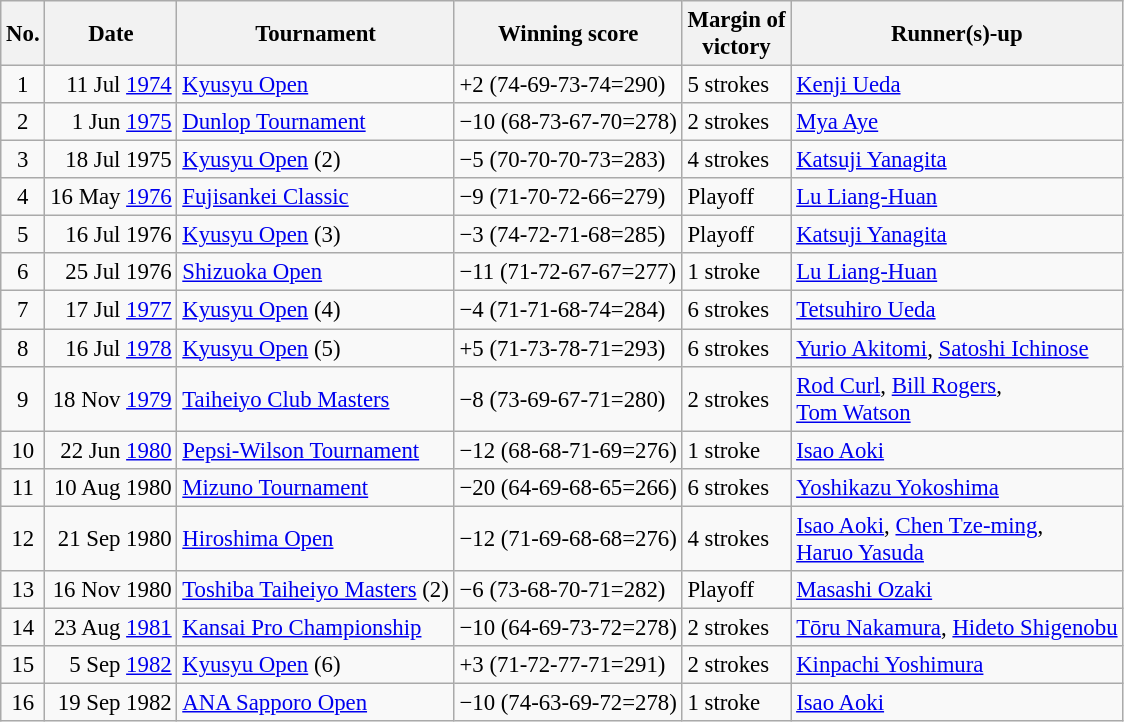<table class="wikitable" style="font-size:95%;">
<tr>
<th>No.</th>
<th>Date</th>
<th>Tournament</th>
<th>Winning score</th>
<th>Margin of<br>victory</th>
<th>Runner(s)-up</th>
</tr>
<tr>
<td align=center>1</td>
<td align=right>11 Jul <a href='#'>1974</a></td>
<td><a href='#'>Kyusyu Open</a></td>
<td>+2 (74-69-73-74=290)</td>
<td>5 strokes</td>
<td> <a href='#'>Kenji Ueda</a></td>
</tr>
<tr>
<td align=center>2</td>
<td align=right>1 Jun <a href='#'>1975</a></td>
<td><a href='#'>Dunlop Tournament</a></td>
<td>−10 (68-73-67-70=278)</td>
<td>2 strokes</td>
<td> <a href='#'>Mya Aye</a></td>
</tr>
<tr>
<td align=center>3</td>
<td align=right>18 Jul 1975</td>
<td><a href='#'>Kyusyu Open</a> (2)</td>
<td>−5 (70-70-70-73=283)</td>
<td>4 strokes</td>
<td> <a href='#'>Katsuji Yanagita</a></td>
</tr>
<tr>
<td align=center>4</td>
<td align=right>16 May <a href='#'>1976</a></td>
<td><a href='#'>Fujisankei Classic</a></td>
<td>−9 (71-70-72-66=279)</td>
<td>Playoff</td>
<td> <a href='#'>Lu Liang-Huan</a></td>
</tr>
<tr>
<td align=center>5</td>
<td align=right>16 Jul 1976</td>
<td><a href='#'>Kyusyu Open</a> (3)</td>
<td>−3 (74-72-71-68=285)</td>
<td>Playoff</td>
<td> <a href='#'>Katsuji Yanagita</a></td>
</tr>
<tr>
<td align=center>6</td>
<td align=right>25 Jul 1976</td>
<td><a href='#'>Shizuoka Open</a></td>
<td>−11 (71-72-67-67=277)</td>
<td>1 stroke</td>
<td> <a href='#'>Lu Liang-Huan</a></td>
</tr>
<tr>
<td align=center>7</td>
<td align=right>17 Jul <a href='#'>1977</a></td>
<td><a href='#'>Kyusyu Open</a> (4)</td>
<td>−4 (71-71-68-74=284)</td>
<td>6 strokes</td>
<td> <a href='#'>Tetsuhiro Ueda</a></td>
</tr>
<tr>
<td align=center>8</td>
<td align=right>16 Jul <a href='#'>1978</a></td>
<td><a href='#'>Kyusyu Open</a> (5)</td>
<td>+5 (71-73-78-71=293)</td>
<td>6 strokes</td>
<td> <a href='#'>Yurio Akitomi</a>,  <a href='#'>Satoshi Ichinose</a></td>
</tr>
<tr>
<td align=center>9</td>
<td align=right>18 Nov <a href='#'>1979</a></td>
<td><a href='#'>Taiheiyo Club Masters</a></td>
<td>−8 (73-69-67-71=280)</td>
<td>2 strokes</td>
<td> <a href='#'>Rod Curl</a>,  <a href='#'>Bill Rogers</a>,<br> <a href='#'>Tom Watson</a></td>
</tr>
<tr>
<td align=center>10</td>
<td align=right>22 Jun <a href='#'>1980</a></td>
<td><a href='#'>Pepsi-Wilson Tournament</a></td>
<td>−12 (68-68-71-69=276)</td>
<td>1 stroke</td>
<td> <a href='#'>Isao Aoki</a></td>
</tr>
<tr>
<td align=center>11</td>
<td align=right>10 Aug 1980</td>
<td><a href='#'>Mizuno Tournament</a></td>
<td>−20 (64-69-68-65=266)</td>
<td>6 strokes</td>
<td> <a href='#'>Yoshikazu Yokoshima</a></td>
</tr>
<tr>
<td align=center>12</td>
<td align=right>21 Sep 1980</td>
<td><a href='#'>Hiroshima Open</a></td>
<td>−12 (71-69-68-68=276)</td>
<td>4 strokes</td>
<td> <a href='#'>Isao Aoki</a>,  <a href='#'>Chen Tze-ming</a>,<br> <a href='#'>Haruo Yasuda</a></td>
</tr>
<tr>
<td align=center>13</td>
<td align=right>16 Nov 1980</td>
<td><a href='#'>Toshiba Taiheiyo Masters</a> (2)</td>
<td>−6 (73-68-70-71=282)</td>
<td>Playoff</td>
<td> <a href='#'>Masashi Ozaki</a></td>
</tr>
<tr>
<td align=center>14</td>
<td align=right>23 Aug <a href='#'>1981</a></td>
<td><a href='#'>Kansai Pro Championship</a></td>
<td>−10 (64-69-73-72=278)</td>
<td>2 strokes</td>
<td> <a href='#'>Tōru Nakamura</a>,  <a href='#'>Hideto Shigenobu</a></td>
</tr>
<tr>
<td align=center>15</td>
<td align=right>5 Sep <a href='#'>1982</a></td>
<td><a href='#'>Kyusyu Open</a> (6)</td>
<td>+3 (71-72-77-71=291)</td>
<td>2 strokes</td>
<td> <a href='#'>Kinpachi Yoshimura</a></td>
</tr>
<tr>
<td align=center>16</td>
<td align=right>19 Sep 1982</td>
<td><a href='#'>ANA Sapporo Open</a></td>
<td>−10 (74-63-69-72=278)</td>
<td>1 stroke</td>
<td> <a href='#'>Isao Aoki</a></td>
</tr>
</table>
